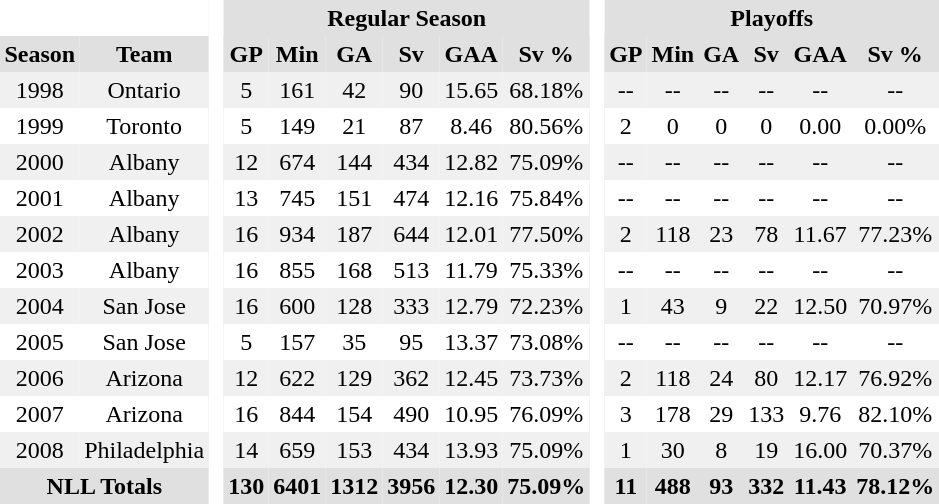<table BORDER="0" CELLPADDING="3" CELLSPACING="0">
<tr ALIGN="center" bgcolor="#e0e0e0">
<th colspan="2" bgcolor="#ffffff"> </th>
<th rowspan="99" bgcolor="#ffffff"> </th>
<th colspan="6">Regular Season</th>
<th rowspan="99" bgcolor="#ffffff"> </th>
<th colspan="6">Playoffs</th>
</tr>
<tr ALIGN="center" bgcolor="#e0e0e0">
<th>Season</th>
<th>Team</th>
<th>GP</th>
<th>Min</th>
<th>GA</th>
<th>Sv</th>
<th>GAA</th>
<th>Sv %</th>
<th>GP</th>
<th>Min</th>
<th>GA</th>
<th>Sv</th>
<th>GAA</th>
<th>Sv %</th>
</tr>
<tr ALIGN="center" bgcolor="#f0f0f0">
<td>1998</td>
<td>Ontario</td>
<td>5</td>
<td>161</td>
<td>42</td>
<td>90</td>
<td>15.65</td>
<td>68.18%</td>
<td>--</td>
<td>--</td>
<td>--</td>
<td>--</td>
<td>--</td>
<td>--</td>
</tr>
<tr ALIGN="center">
<td>1999</td>
<td>Toronto</td>
<td>5</td>
<td>149</td>
<td>21</td>
<td>87</td>
<td>8.46</td>
<td>80.56%</td>
<td>2</td>
<td>0</td>
<td>0</td>
<td>0</td>
<td>0.00</td>
<td>0.00%</td>
</tr>
<tr ALIGN="center" bgcolor="#f0f0f0">
<td>2000</td>
<td>Albany</td>
<td>12</td>
<td>674</td>
<td>144</td>
<td>434</td>
<td>12.82</td>
<td>75.09%</td>
<td>--</td>
<td>--</td>
<td>--</td>
<td>--</td>
<td>--</td>
<td>--</td>
</tr>
<tr ALIGN="center">
<td>2001</td>
<td>Albany</td>
<td>13</td>
<td>745</td>
<td>151</td>
<td>474</td>
<td>12.16</td>
<td>75.84%</td>
<td>--</td>
<td>--</td>
<td>--</td>
<td>--</td>
<td>--</td>
<td>--</td>
</tr>
<tr ALIGN="center" bgcolor="#f0f0f0">
<td>2002</td>
<td>Albany</td>
<td>16</td>
<td>934</td>
<td>187</td>
<td>644</td>
<td>12.01</td>
<td>77.50%</td>
<td>2</td>
<td>118</td>
<td>23</td>
<td>78</td>
<td>11.67</td>
<td>77.23%</td>
</tr>
<tr ALIGN="center">
<td>2003</td>
<td>Albany</td>
<td>16</td>
<td>855</td>
<td>168</td>
<td>513</td>
<td>11.79</td>
<td>75.33%</td>
<td>--</td>
<td>--</td>
<td>--</td>
<td>--</td>
<td>--</td>
<td>--</td>
</tr>
<tr ALIGN="center" bgcolor="#f0f0f0">
<td>2004</td>
<td>San Jose</td>
<td>16</td>
<td>600</td>
<td>128</td>
<td>333</td>
<td>12.79</td>
<td>72.23%</td>
<td>1</td>
<td>43</td>
<td>9</td>
<td>22</td>
<td>12.50</td>
<td>70.97%</td>
</tr>
<tr ALIGN="center">
<td>2005</td>
<td>San Jose</td>
<td>5</td>
<td>157</td>
<td>35</td>
<td>95</td>
<td>13.37</td>
<td>73.08%</td>
<td>--</td>
<td>--</td>
<td>--</td>
<td>--</td>
<td>--</td>
<td>--</td>
</tr>
<tr ALIGN="center" bgcolor="#f0f0f0">
<td>2006</td>
<td>Arizona</td>
<td>12</td>
<td>622</td>
<td>129</td>
<td>362</td>
<td>12.45</td>
<td>73.73%</td>
<td>2</td>
<td>118</td>
<td>24</td>
<td>80</td>
<td>12.17</td>
<td>76.92%</td>
</tr>
<tr ALIGN="center">
<td>2007</td>
<td>Arizona</td>
<td>16</td>
<td>844</td>
<td>154</td>
<td>490</td>
<td>10.95</td>
<td>76.09%</td>
<td>3</td>
<td>178</td>
<td>29</td>
<td>133</td>
<td>9.76</td>
<td>82.10%</td>
</tr>
<tr ALIGN="center" bgcolor="#f0f0f0">
<td>2008</td>
<td>Philadelphia</td>
<td>14</td>
<td>659</td>
<td>153</td>
<td>434</td>
<td>13.93</td>
<td>75.09%</td>
<td>1</td>
<td>30</td>
<td>8</td>
<td>19</td>
<td>16.00</td>
<td>70.37%</td>
</tr>
<tr ALIGN="center" bgcolor="#e0e0e0">
<th colspan="2">NLL Totals</th>
<th>130</th>
<th>6401</th>
<th>1312</th>
<th>3956</th>
<th>12.30</th>
<th>75.09%</th>
<th>11</th>
<th>488</th>
<th>93</th>
<th>332</th>
<th>11.43</th>
<th>78.12%</th>
</tr>
</table>
